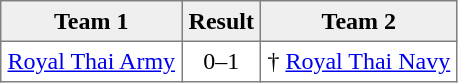<table border="1" cellpadding="4" cellspacing="0" style="text-align:center; border-collapse:collapse;">
<tr style="background:#efefef;">
<th>Team 1</th>
<th>Result</th>
<th>Team 2</th>
</tr>
<tr style="">
<td><a href='#'>Royal Thai Army</a></td>
<td>0–1</td>
<td>† <a href='#'>Royal Thai Navy</a></td>
</tr>
</table>
